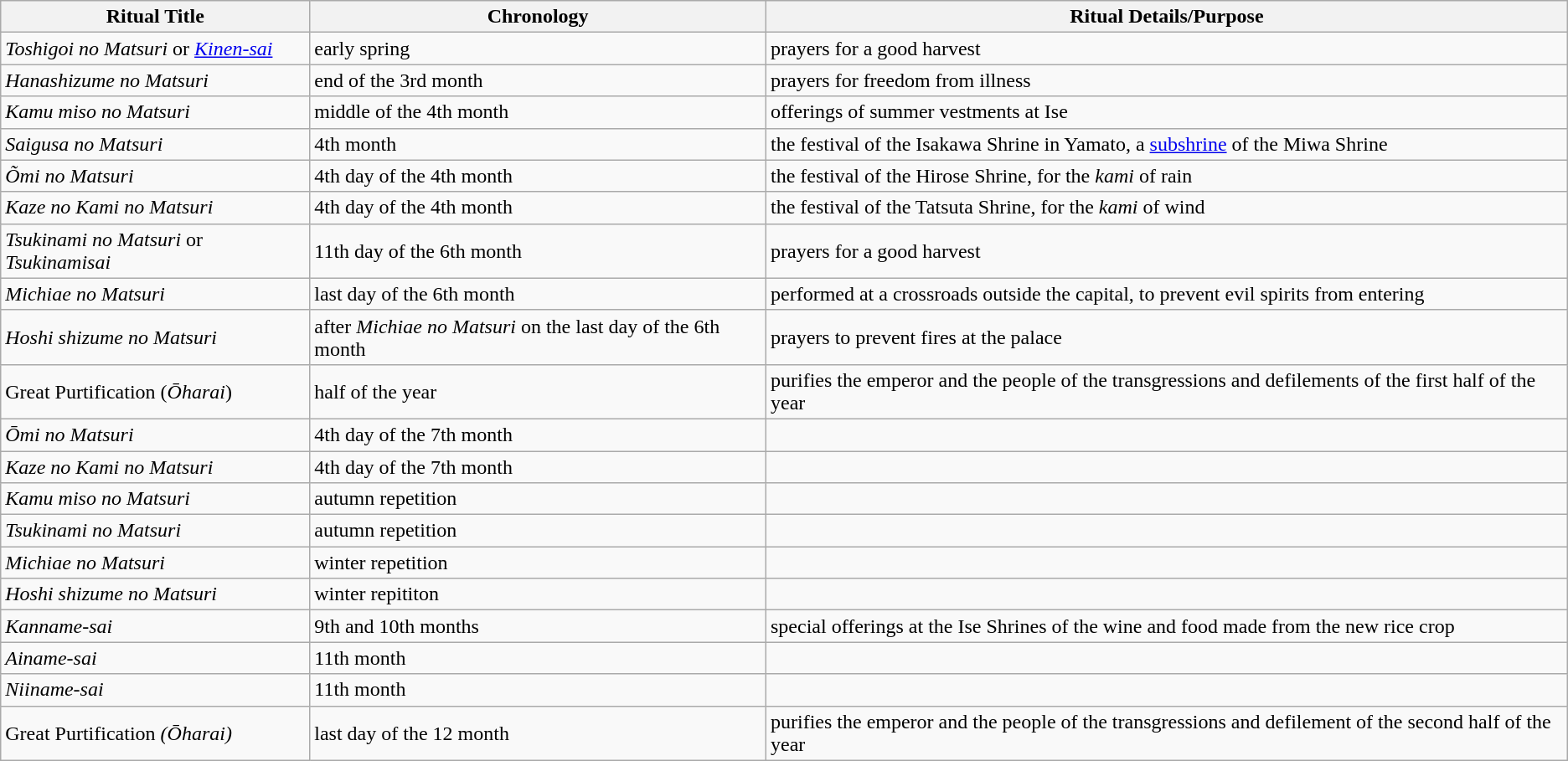<table class="wikitable">
<tr>
<th>Ritual Title</th>
<th>Chronology</th>
<th>Ritual Details/Purpose</th>
</tr>
<tr>
<td><em>Toshigoi no Matsuri</em> or <em><a href='#'>Kinen-sai</a></em></td>
<td>early spring</td>
<td>prayers for a good harvest</td>
</tr>
<tr>
<td><em>Hanashizume no Matsuri</em></td>
<td>end of the 3rd month</td>
<td>prayers for freedom from illness</td>
</tr>
<tr>
<td><em>Kamu miso no Matsuri</em></td>
<td>middle of the 4th month</td>
<td>offerings of summer vestments at Ise</td>
</tr>
<tr>
<td><em>Saigusa no Matsuri</em></td>
<td>4th month</td>
<td>the festival of the Isakawa Shrine in Yamato, a <a href='#'>subshrine</a> of the Miwa Shrine</td>
</tr>
<tr>
<td><em>Õmi no Matsuri</em></td>
<td>4th day of the 4th month</td>
<td>the festival of the Hirose Shrine, for the <em>kami</em> of rain</td>
</tr>
<tr>
<td><em>Kaze no Kami no Matsuri</em></td>
<td>4th day of the 4th month</td>
<td>the festival of the Tatsuta Shrine, for the <em>kami</em> of wind</td>
</tr>
<tr>
<td><em>Tsukinami no Matsuri</em> or <em>Tsukinamisai</em></td>
<td>11th day of the 6th month</td>
<td>prayers for a good harvest</td>
</tr>
<tr>
<td><em>Michiae no Matsuri</em></td>
<td>last day of the 6th month</td>
<td>performed at a crossroads outside the capital, to prevent evil spirits from entering</td>
</tr>
<tr>
<td><em>Hoshi shizume no Matsuri</em></td>
<td>after <em>Michiae no Matsuri</em> on the last day of the 6th month</td>
<td>prayers to prevent fires at the palace</td>
</tr>
<tr>
<td>Great Purtification (<em>Ōharai</em>)</td>
<td>half of the year</td>
<td>purifies the emperor and the people of the transgressions and defilements of the first half of the year</td>
</tr>
<tr>
<td><em>Ōmi no Matsuri</em></td>
<td>4th day of the 7th month</td>
<td></td>
</tr>
<tr>
<td><em>Kaze no Kami no Matsuri</em></td>
<td>4th day of the 7th month</td>
<td></td>
</tr>
<tr>
<td><em>Kamu miso no Matsuri</em></td>
<td>autumn repetition</td>
<td></td>
</tr>
<tr>
<td><em>Tsukinami no Matsuri</em></td>
<td>autumn repetition</td>
<td></td>
</tr>
<tr>
<td><em>Michiae no Matsuri</em></td>
<td>winter repetition</td>
<td></td>
</tr>
<tr>
<td><em>Hoshi shizume no Matsuri</em></td>
<td>winter repititon</td>
<td></td>
</tr>
<tr>
<td><em>Kanname-sai</em></td>
<td>9th and 10th months</td>
<td>special offerings at the Ise Shrines of the wine and food made from the new rice crop</td>
</tr>
<tr>
<td><em>Ainame-sai</em></td>
<td>11th month</td>
<td></td>
</tr>
<tr>
<td><em>Niiname-sai</em></td>
<td>11th month</td>
<td></td>
</tr>
<tr>
<td>Great Purtification <em>(Ōharai)</em></td>
<td>last day of the 12 month</td>
<td>purifies the emperor and the people of the transgressions and defilement of the second half of the year</td>
</tr>
</table>
